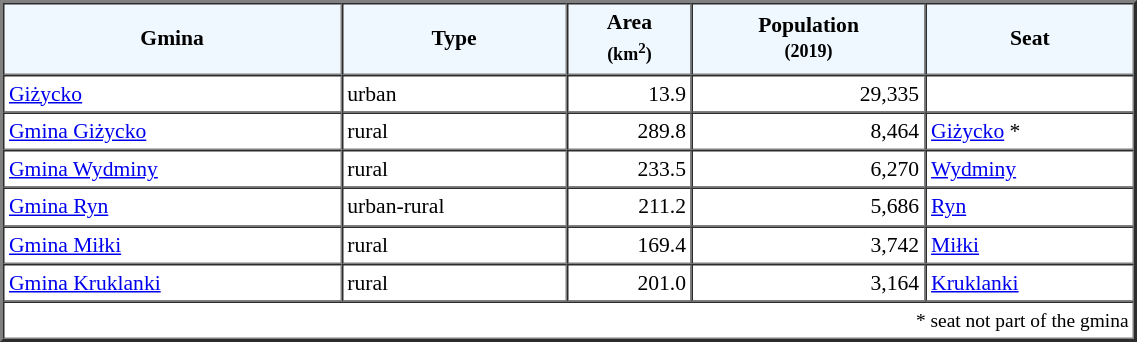<table width="60%" border="2" cellpadding="3" cellspacing="0" style="font-size:90%;line-height:120%;">
<tr bgcolor="F0F8FF">
<td style="text-align:center;"><strong>Gmina</strong></td>
<td style="text-align:center;"><strong>Type</strong></td>
<td style="text-align:center;"><strong>Area<br><small>(km<sup>2</sup>)</small></strong></td>
<td style="text-align:center;"><strong>Population<br><small>(2019)</small></strong></td>
<td style="text-align:center;"><strong>Seat</strong></td>
</tr>
<tr>
<td><a href='#'>Giżycko</a></td>
<td>urban</td>
<td style="text-align:right;">13.9</td>
<td style="text-align:right;">29,335</td>
<td> </td>
</tr>
<tr>
<td><a href='#'>Gmina Giżycko</a></td>
<td>rural</td>
<td style="text-align:right;">289.8</td>
<td style="text-align:right;">8,464</td>
<td><a href='#'>Giżycko</a> *</td>
</tr>
<tr>
<td><a href='#'>Gmina Wydminy</a></td>
<td>rural</td>
<td style="text-align:right;">233.5</td>
<td style="text-align:right;">6,270</td>
<td><a href='#'>Wydminy</a></td>
</tr>
<tr>
<td><a href='#'>Gmina Ryn</a></td>
<td>urban-rural</td>
<td style="text-align:right;">211.2</td>
<td style="text-align:right;">5,686</td>
<td><a href='#'>Ryn</a></td>
</tr>
<tr>
<td><a href='#'>Gmina Miłki</a></td>
<td>rural</td>
<td style="text-align:right;">169.4</td>
<td style="text-align:right;">3,742</td>
<td><a href='#'>Miłki</a></td>
</tr>
<tr>
<td><a href='#'>Gmina Kruklanki</a></td>
<td>rural</td>
<td style="text-align:right;">201.0</td>
<td style="text-align:right;">3,164</td>
<td><a href='#'>Kruklanki</a></td>
</tr>
<tr>
<td colspan=5 style="text-align:right;font-size:90%">* seat not part of the gmina</td>
</tr>
<tr>
</tr>
</table>
